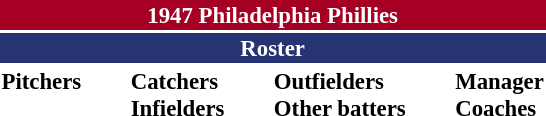<table class="toccolours" style="font-size: 95%;">
<tr>
<th colspan="10" style="background-color: #A50024; color: white; text-align: center;">1947 Philadelphia Phillies</th>
</tr>
<tr>
<td colspan="10" style="background-color: #263473; color: white; text-align: center;"><strong>Roster</strong></td>
</tr>
<tr>
<td valign="top"><strong>Pitchers</strong><br>














</td>
<td width="25px"></td>
<td valign="top"><strong>Catchers</strong><br>



<strong>Infielders</strong>












</td>
<td width="25px"></td>
<td valign="top"><strong>Outfielders</strong><br>






<strong>Other batters</strong>
</td>
<td width="25px"></td>
<td valign="top"><strong>Manager</strong><br>
<strong>Coaches</strong>


</td>
</tr>
<tr>
</tr>
</table>
